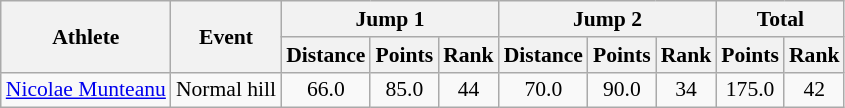<table class="wikitable" style="font-size:90%">
<tr>
<th rowspan="2">Athlete</th>
<th rowspan="2">Event</th>
<th colspan="3">Jump 1</th>
<th colspan="3">Jump 2</th>
<th colspan="2">Total</th>
</tr>
<tr>
<th>Distance</th>
<th>Points</th>
<th>Rank</th>
<th>Distance</th>
<th>Points</th>
<th>Rank</th>
<th>Points</th>
<th>Rank</th>
</tr>
<tr>
<td><a href='#'>Nicolae Munteanu</a></td>
<td>Normal hill</td>
<td align="center">66.0</td>
<td align="center">85.0</td>
<td align="center">44</td>
<td align="center">70.0</td>
<td align="center">90.0</td>
<td align="center">34</td>
<td align="center">175.0</td>
<td align="center">42</td>
</tr>
</table>
